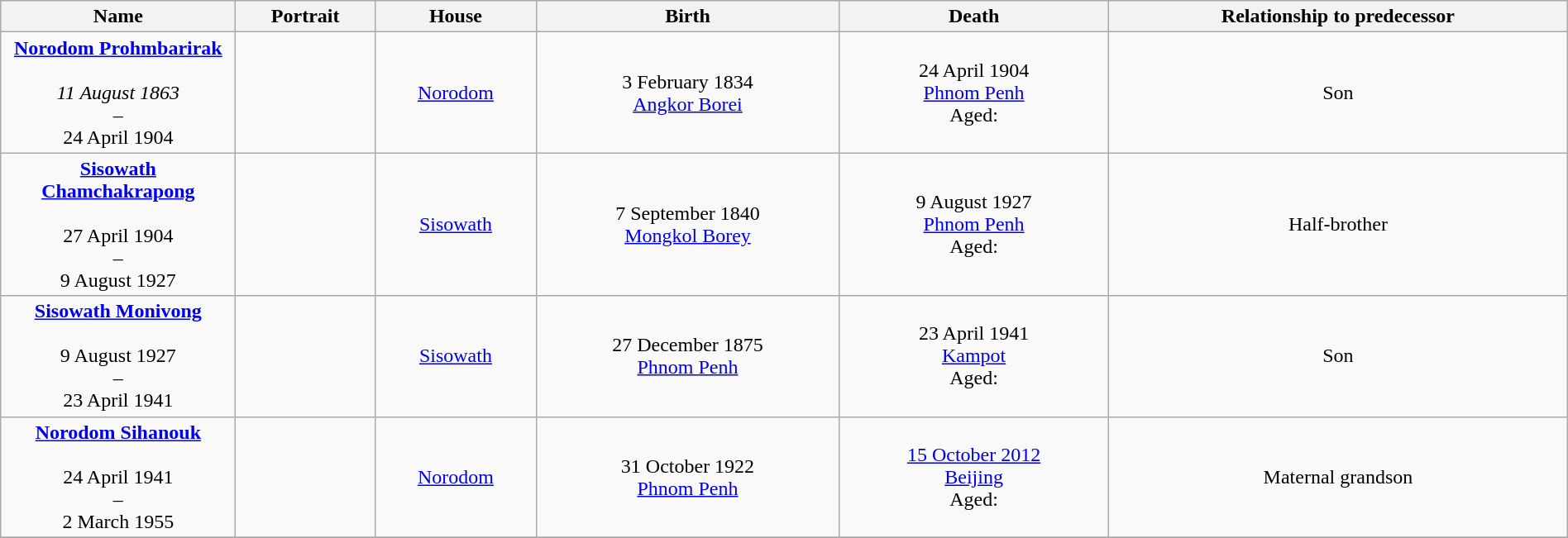<table style="text-align:center; width:100%" class="wikitable">
<tr>
<th width=15%>Name</th>
<th width=105px>Portrait</th>
<th>House</th>
<th>Birth</th>
<th>Death</th>
<th>Relationship to predecessor</th>
</tr>
<tr>
<td><strong><a href='#'>Norodom Prohmbarirak</a></strong><br><br><em>11 August 1863</em><br>–<br>24 April 1904<br></td>
<td></td>
<td><a href='#'>Norodom</a></td>
<td>3 February 1834<br><a href='#'>Angkor Borei</a></td>
<td>24 April 1904<br><a href='#'>Phnom Penh</a><br>Aged: </td>
<td>Son</td>
</tr>
<tr>
<td><strong><a href='#'>Sisowath Chamchakrapong</a></strong><br><br>27 April 1904<br>–<br>9 August 1927<br></td>
<td></td>
<td><a href='#'>Sisowath</a></td>
<td>7 September 1840<br><a href='#'>Mongkol Borey</a></td>
<td>9 August 1927<br><a href='#'>Phnom Penh</a><br>Aged: </td>
<td>Half-brother</td>
</tr>
<tr>
<td><strong><a href='#'>Sisowath Monivong</a></strong><br><br>9 August 1927<br>–<br>23 April 1941<br></td>
<td></td>
<td><a href='#'>Sisowath</a></td>
<td>27 December 1875<br><a href='#'>Phnom Penh</a></td>
<td>23 April 1941<br><a href='#'>Kampot</a><br>Aged: </td>
<td>Son</td>
</tr>
<tr>
<td><strong><a href='#'>Norodom Sihanouk</a></strong><br><br>24 April 1941<br>–<br>2 March 1955<br></td>
<td></td>
<td><a href='#'>Norodom</a></td>
<td>31 October 1922<br><a href='#'>Phnom Penh</a></td>
<td><a href='#'>15 October 2012</a><br><a href='#'>Beijing</a><br>Aged: </td>
<td>Maternal grandson</td>
</tr>
<tr>
</tr>
</table>
